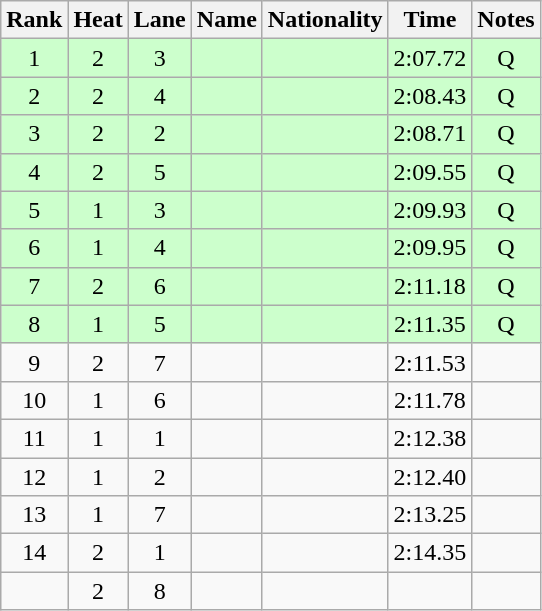<table class="wikitable sortable" style="text-align:center">
<tr>
<th>Rank</th>
<th>Heat</th>
<th>Lane</th>
<th>Name</th>
<th>Nationality</th>
<th>Time</th>
<th>Notes</th>
</tr>
<tr bgcolor="ccffcc">
<td>1</td>
<td>2</td>
<td>3</td>
<td align="left"></td>
<td align="left"></td>
<td>2:07.72</td>
<td>Q</td>
</tr>
<tr bgcolor="ccffcc">
<td>2</td>
<td>2</td>
<td>4</td>
<td align="left"></td>
<td align="left"></td>
<td>2:08.43</td>
<td>Q</td>
</tr>
<tr bgcolor="ccffcc">
<td>3</td>
<td>2</td>
<td>2</td>
<td align="left"></td>
<td align="left"></td>
<td>2:08.71</td>
<td>Q</td>
</tr>
<tr bgcolor="ccffcc">
<td>4</td>
<td>2</td>
<td>5</td>
<td align="left"></td>
<td align="left"></td>
<td>2:09.55</td>
<td>Q</td>
</tr>
<tr bgcolor="ccffcc">
<td>5</td>
<td>1</td>
<td>3</td>
<td align="left"></td>
<td align="left"></td>
<td>2:09.93</td>
<td>Q</td>
</tr>
<tr bgcolor="ccffcc">
<td>6</td>
<td>1</td>
<td>4</td>
<td align="left"></td>
<td align="left"></td>
<td>2:09.95</td>
<td>Q</td>
</tr>
<tr bgcolor="ccffcc">
<td>7</td>
<td>2</td>
<td>6</td>
<td align="left"></td>
<td align="left"></td>
<td>2:11.18</td>
<td>Q</td>
</tr>
<tr bgcolor="ccffcc">
<td>8</td>
<td>1</td>
<td>5</td>
<td align="left"></td>
<td align="left"></td>
<td>2:11.35</td>
<td>Q</td>
</tr>
<tr>
<td>9</td>
<td>2</td>
<td>7</td>
<td align="left"></td>
<td align="left"></td>
<td>2:11.53</td>
<td></td>
</tr>
<tr>
<td>10</td>
<td>1</td>
<td>6</td>
<td align="left"></td>
<td align="left"></td>
<td>2:11.78</td>
<td></td>
</tr>
<tr>
<td>11</td>
<td>1</td>
<td>1</td>
<td align="left"></td>
<td align="left"></td>
<td>2:12.38</td>
<td></td>
</tr>
<tr>
<td>12</td>
<td>1</td>
<td>2</td>
<td align="left"></td>
<td align="left"></td>
<td>2:12.40</td>
<td></td>
</tr>
<tr>
<td>13</td>
<td>1</td>
<td>7</td>
<td align="left"></td>
<td align="left"></td>
<td>2:13.25</td>
<td></td>
</tr>
<tr>
<td>14</td>
<td>2</td>
<td>1</td>
<td align="left"></td>
<td align="left"></td>
<td>2:14.35</td>
<td></td>
</tr>
<tr>
<td></td>
<td>2</td>
<td>8</td>
<td align="left"></td>
<td align="left"></td>
<td></td>
<td></td>
</tr>
</table>
